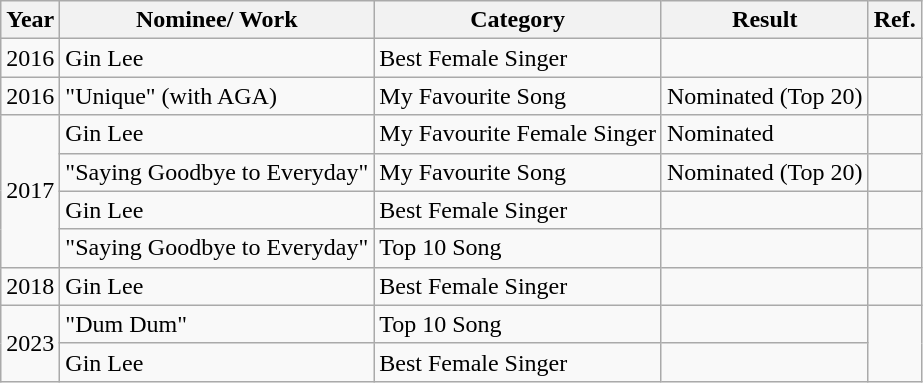<table class="wikitable">
<tr>
<th>Year</th>
<th>Nominee/ Work</th>
<th>Category</th>
<th>Result</th>
<th>Ref.</th>
</tr>
<tr>
<td>2016</td>
<td>Gin Lee</td>
<td>Best Female Singer</td>
<td></td>
<td></td>
</tr>
<tr>
<td>2016</td>
<td>"Unique" (with AGA)</td>
<td>My Favourite Song</td>
<td>Nominated (Top 20)</td>
<td></td>
</tr>
<tr>
<td rowspan="4">2017</td>
<td>Gin Lee</td>
<td>My Favourite Female Singer</td>
<td>Nominated</td>
<td></td>
</tr>
<tr>
<td>"Saying Goodbye to Everyday"</td>
<td>My Favourite Song</td>
<td>Nominated (Top 20)</td>
<td></td>
</tr>
<tr>
<td>Gin Lee</td>
<td>Best Female Singer</td>
<td></td>
<td></td>
</tr>
<tr>
<td>"Saying Goodbye to Everyday"</td>
<td>Top 10 Song</td>
<td></td>
<td></td>
</tr>
<tr>
<td>2018</td>
<td>Gin Lee</td>
<td>Best Female Singer</td>
<td></td>
<td></td>
</tr>
<tr>
<td rowspan="2">2023</td>
<td>"Dum Dum"</td>
<td>Top 10 Song</td>
<td></td>
<td rowspan="2"></td>
</tr>
<tr>
<td>Gin Lee</td>
<td>Best Female Singer</td>
<td></td>
</tr>
</table>
